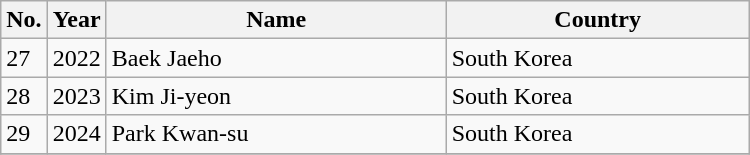<table class=wikitable style="width:500px">
<tr>
<th width=10>No.</th>
<th width=10>Year</th>
<th>Name</th>
<th>Country</th>
</tr>
<tr>
<td>27</td>
<td>2022</td>
<td>Baek Jaeho</td>
<td>South Korea</td>
</tr>
<tr>
<td>28</td>
<td>2023</td>
<td>Kim Ji-yeon</td>
<td>South Korea</td>
</tr>
<tr>
<td>29</td>
<td>2024</td>
<td>Park Kwan-su</td>
<td>South Korea</td>
</tr>
<tr>
</tr>
</table>
